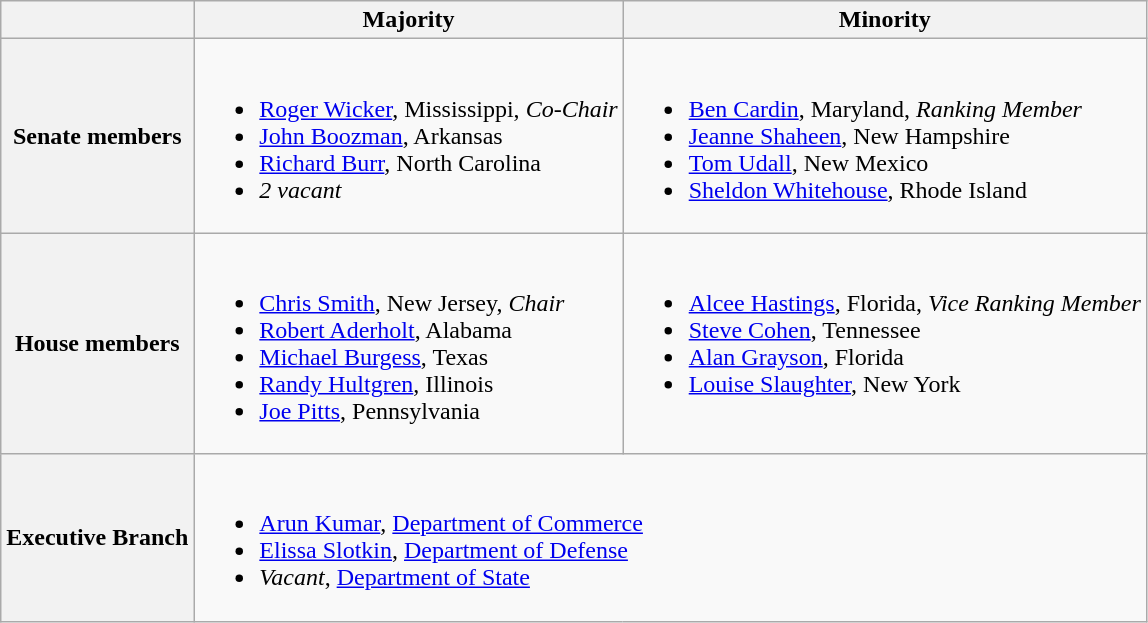<table class=wikitable>
<tr>
<th></th>
<th>Majority</th>
<th>Minority</th>
</tr>
<tr>
<th>Senate members</th>
<td valign="top" ><br><ul><li><a href='#'>Roger Wicker</a>, Mississippi, <em>Co-Chair</em></li><li><a href='#'>John Boozman</a>, Arkansas</li><li><a href='#'>Richard Burr</a>, North Carolina</li><li><em>2 vacant</em></li></ul></td>
<td valign="top" ><br><ul><li><a href='#'>Ben Cardin</a>, Maryland, <em>Ranking Member</em></li><li><a href='#'>Jeanne Shaheen</a>, New Hampshire</li><li><a href='#'>Tom Udall</a>, New Mexico</li><li><a href='#'>Sheldon Whitehouse</a>, Rhode Island</li></ul></td>
</tr>
<tr>
<th>House members</th>
<td valign="top" ><br><ul><li><a href='#'>Chris Smith</a>, New Jersey, <em>Chair</em></li><li><a href='#'>Robert Aderholt</a>, Alabama</li><li><a href='#'>Michael Burgess</a>, Texas</li><li><a href='#'>Randy Hultgren</a>, Illinois</li><li><a href='#'>Joe Pitts</a>, Pennsylvania</li></ul></td>
<td valign="top" ><br><ul><li><a href='#'>Alcee Hastings</a>, Florida, <em>Vice Ranking Member</em></li><li><a href='#'>Steve Cohen</a>, Tennessee</li><li><a href='#'>Alan Grayson</a>, Florida</li><li><a href='#'>Louise Slaughter</a>, New York</li></ul></td>
</tr>
<tr>
<th>Executive Branch</th>
<td colspan=2><br><ul><li><a href='#'>Arun Kumar</a>, <a href='#'>Department of Commerce</a></li><li><a href='#'>Elissa Slotkin</a>, <a href='#'>Department of Defense</a></li><li><em>Vacant</em>, <a href='#'>Department of State</a></li></ul></td>
</tr>
</table>
